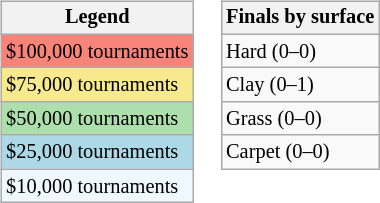<table>
<tr valign=top>
<td><br><table class=wikitable style="font-size:85%">
<tr>
<th>Legend</th>
</tr>
<tr style="background:#f88379;">
<td>$100,000 tournaments</td>
</tr>
<tr style="background:#f7e98e;">
<td>$75,000 tournaments</td>
</tr>
<tr style="background:#addfad;">
<td>$50,000 tournaments</td>
</tr>
<tr style="background:lightblue;">
<td>$25,000 tournaments</td>
</tr>
<tr style="background:#f0f8ff;">
<td>$10,000 tournaments</td>
</tr>
</table>
</td>
<td><br><table class=wikitable style="font-size:85%">
<tr>
<th>Finals by surface</th>
</tr>
<tr>
<td>Hard (0–0)</td>
</tr>
<tr>
<td>Clay (0–1)</td>
</tr>
<tr>
<td>Grass (0–0)</td>
</tr>
<tr>
<td>Carpet (0–0)</td>
</tr>
</table>
</td>
</tr>
</table>
